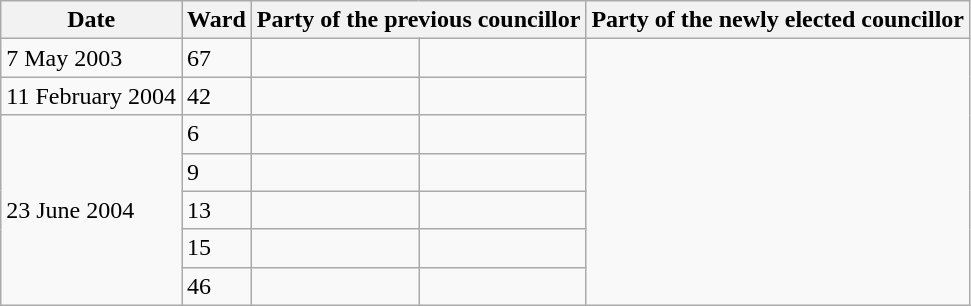<table class="wikitable">
<tr>
<th>Date</th>
<th>Ward</th>
<th colspan=2>Party of the previous councillor</th>
<th colspan=2>Party of the newly elected councillor</th>
</tr>
<tr>
<td>7 May 2003</td>
<td>67</td>
<td></td>
<td></td>
</tr>
<tr>
<td>11 February 2004</td>
<td>42</td>
<td></td>
<td></td>
</tr>
<tr>
<td rowspan=5>23 June 2004</td>
<td>6</td>
<td></td>
<td></td>
</tr>
<tr>
<td>9</td>
<td></td>
<td></td>
</tr>
<tr>
<td>13</td>
<td></td>
<td></td>
</tr>
<tr>
<td>15</td>
<td></td>
<td></td>
</tr>
<tr>
<td>46</td>
<td></td>
<td></td>
</tr>
</table>
